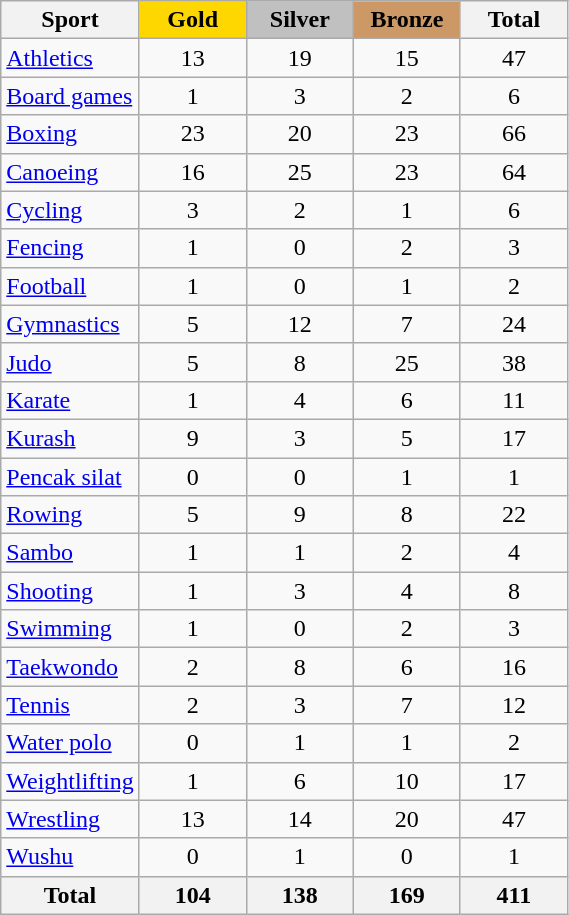<table class="wikitable sortable" style="margin-top:0em; text-align:center; font-size:100%;">
<tr>
<th>Sport</th>
<th style="background:gold; width:4em;"><strong>Gold</strong></th>
<th style="background:silver; width:4em;"><strong>Silver</strong></th>
<th style="background:#cc9966; width:4em;"><strong>Bronze</strong></th>
<th style="width:4em;">Total</th>
</tr>
<tr>
<td align=left><a href='#'>Athletics</a></td>
<td>13</td>
<td>19</td>
<td>15</td>
<td>47</td>
</tr>
<tr>
<td align=left><a href='#'>Board games</a></td>
<td>1</td>
<td>3</td>
<td>2</td>
<td>6</td>
</tr>
<tr>
<td align=left><a href='#'>Boxing</a></td>
<td>23</td>
<td>20</td>
<td>23</td>
<td>66</td>
</tr>
<tr>
<td align=left><a href='#'>Canoeing</a></td>
<td>16</td>
<td>25</td>
<td>23</td>
<td>64</td>
</tr>
<tr>
<td align=left><a href='#'>Cycling</a></td>
<td>3</td>
<td>2</td>
<td>1</td>
<td>6</td>
</tr>
<tr>
<td align=left><a href='#'>Fencing</a></td>
<td>1</td>
<td>0</td>
<td>2</td>
<td>3</td>
</tr>
<tr>
<td align=left><a href='#'>Football</a></td>
<td>1</td>
<td>0</td>
<td>1</td>
<td>2</td>
</tr>
<tr>
<td align=left><a href='#'>Gymnastics</a></td>
<td>5</td>
<td>12</td>
<td>7</td>
<td>24</td>
</tr>
<tr>
<td align=left><a href='#'>Judo</a></td>
<td>5</td>
<td>8</td>
<td>25</td>
<td>38</td>
</tr>
<tr>
<td align=left><a href='#'>Karate</a></td>
<td>1</td>
<td>4</td>
<td>6</td>
<td>11</td>
</tr>
<tr>
<td align=left><a href='#'>Kurash</a></td>
<td>9</td>
<td>3</td>
<td>5</td>
<td>17</td>
</tr>
<tr>
<td align=left><a href='#'>Pencak silat</a></td>
<td>0</td>
<td>0</td>
<td>1</td>
<td>1</td>
</tr>
<tr>
<td align=left><a href='#'>Rowing</a></td>
<td>5</td>
<td>9</td>
<td>8</td>
<td>22</td>
</tr>
<tr>
<td align=left><a href='#'>Sambo</a></td>
<td>1</td>
<td>1</td>
<td>2</td>
<td>4</td>
</tr>
<tr>
<td align=left><a href='#'>Shooting</a></td>
<td>1</td>
<td>3</td>
<td>4</td>
<td>8</td>
</tr>
<tr>
<td align=left><a href='#'>Swimming</a></td>
<td>1</td>
<td>0</td>
<td>2</td>
<td>3</td>
</tr>
<tr>
<td align=left><a href='#'>Taekwondo</a></td>
<td>2</td>
<td>8</td>
<td>6</td>
<td>16</td>
</tr>
<tr>
<td align=left><a href='#'>Tennis</a></td>
<td>2</td>
<td>3</td>
<td>7</td>
<td>12</td>
</tr>
<tr>
<td align=left><a href='#'>Water polo</a></td>
<td>0</td>
<td>1</td>
<td>1</td>
<td>2</td>
</tr>
<tr>
<td align=left><a href='#'>Weightlifting</a></td>
<td>1</td>
<td>6</td>
<td>10</td>
<td>17</td>
</tr>
<tr>
<td align=left><a href='#'>Wrestling</a></td>
<td>13</td>
<td>14</td>
<td>20</td>
<td>47</td>
</tr>
<tr>
<td align=left><a href='#'>Wushu</a></td>
<td>0</td>
<td>1</td>
<td>0</td>
<td>1</td>
</tr>
<tr>
<th>Total</th>
<th>104</th>
<th>138</th>
<th>169</th>
<th>411</th>
</tr>
</table>
